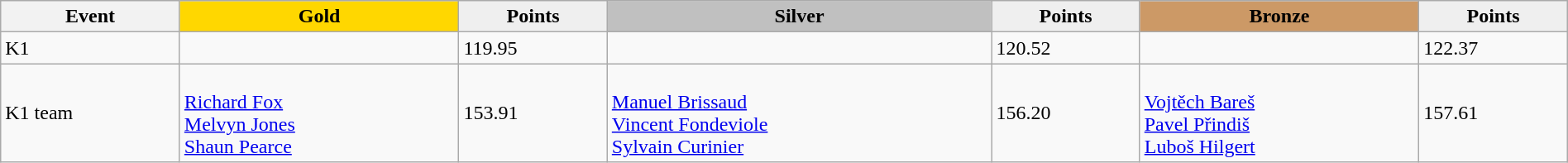<table class="wikitable" width=100%>
<tr>
<th>Event</th>
<td align=center bgcolor="gold"><strong>Gold</strong></td>
<td align=center bgcolor="EFEFEF"><strong>Points</strong></td>
<td align=center bgcolor="silver"><strong>Silver</strong></td>
<td align=center bgcolor="EFEFEF"><strong>Points</strong></td>
<td align=center bgcolor="CC9966"><strong>Bronze</strong></td>
<td align=center bgcolor="EFEFEF"><strong>Points</strong></td>
</tr>
<tr>
<td>K1</td>
<td></td>
<td>119.95</td>
<td></td>
<td>120.52</td>
<td></td>
<td>122.37</td>
</tr>
<tr>
<td>K1 team</td>
<td><br><a href='#'>Richard Fox</a><br><a href='#'>Melvyn Jones</a><br><a href='#'>Shaun Pearce</a></td>
<td>153.91</td>
<td><br><a href='#'>Manuel Brissaud</a><br><a href='#'>Vincent Fondeviole</a><br><a href='#'>Sylvain Curinier</a></td>
<td>156.20</td>
<td><br><a href='#'>Vojtěch Bareš</a><br><a href='#'>Pavel Přindiš</a><br><a href='#'>Luboš Hilgert</a></td>
<td>157.61</td>
</tr>
</table>
